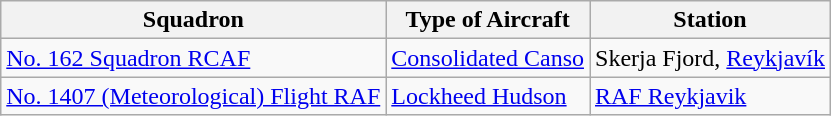<table class="wikitable">
<tr>
<th>Squadron</th>
<th>Type of Aircraft</th>
<th>Station</th>
</tr>
<tr>
<td><a href='#'>No. 162 Squadron RCAF</a></td>
<td><a href='#'>Consolidated Canso</a></td>
<td>Skerja Fjord, <a href='#'>Reykjavík</a></td>
</tr>
<tr>
<td><a href='#'>No. 1407 (Meteorological) Flight RAF</a></td>
<td><a href='#'>Lockheed Hudson</a></td>
<td><a href='#'>RAF Reykjavik</a></td>
</tr>
</table>
